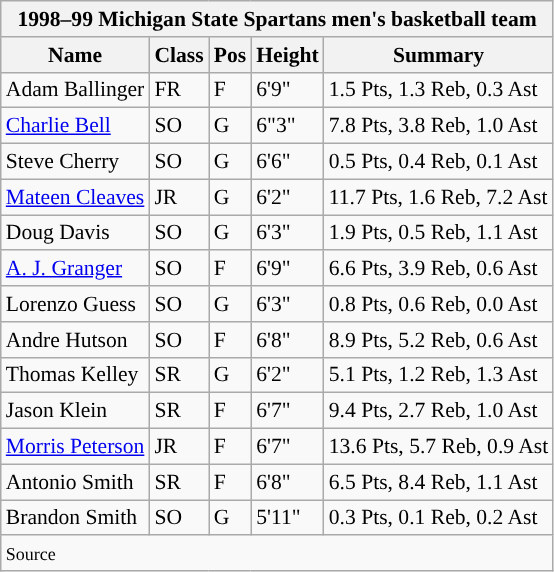<table class="wikitable" style="font-size: 90%"|->
<tr>
<th colspan=9 style="background:#">1998–99 Michigan State Spartans men's basketball team</th>
</tr>
<tr>
<th style="background:#">Name</th>
<th style="background:#">Class</th>
<th style="background:#">Pos</th>
<th style="background:#">Height</th>
<th style="background:#">Summary</th>
</tr>
<tr>
<td>Adam Ballinger</td>
<td>FR</td>
<td>F</td>
<td>6'9"</td>
<td>1.5 Pts, 1.3 Reb, 0.3 Ast</td>
</tr>
<tr>
<td><a href='#'>Charlie Bell</a></td>
<td>SO</td>
<td>G</td>
<td>6"3"</td>
<td>7.8 Pts, 3.8 Reb, 1.0 Ast</td>
</tr>
<tr>
<td>Steve Cherry</td>
<td>SO</td>
<td>G</td>
<td>6'6"</td>
<td>0.5 Pts, 0.4 Reb, 0.1 Ast</td>
</tr>
<tr>
<td><a href='#'>Mateen Cleaves</a></td>
<td>JR</td>
<td>G</td>
<td>6'2"</td>
<td>11.7 Pts, 1.6 Reb, 7.2 Ast</td>
</tr>
<tr>
<td>Doug Davis</td>
<td>SO</td>
<td>G</td>
<td>6'3"</td>
<td>1.9 Pts, 0.5 Reb, 1.1 Ast</td>
</tr>
<tr>
<td><a href='#'>A. J. Granger</a></td>
<td>SO</td>
<td>F</td>
<td>6'9"</td>
<td>6.6 Pts, 3.9 Reb, 0.6 Ast</td>
</tr>
<tr>
<td>Lorenzo Guess</td>
<td>SO</td>
<td>G</td>
<td>6'3"</td>
<td>0.8 Pts, 0.6 Reb, 0.0 Ast</td>
</tr>
<tr>
<td>Andre Hutson</td>
<td>SO</td>
<td>F</td>
<td>6'8"</td>
<td>8.9 Pts, 5.2 Reb, 0.6 Ast</td>
</tr>
<tr>
<td>Thomas Kelley</td>
<td>SR</td>
<td>G</td>
<td>6'2"</td>
<td>5.1 Pts, 1.2 Reb, 1.3 Ast</td>
</tr>
<tr>
<td>Jason Klein</td>
<td>SR</td>
<td>F</td>
<td>6'7"</td>
<td>9.4 Pts, 2.7 Reb, 1.0 Ast</td>
</tr>
<tr>
<td><a href='#'>Morris Peterson</a></td>
<td>JR</td>
<td>F</td>
<td>6'7"</td>
<td>13.6 Pts, 5.7 Reb, 0.9 Ast</td>
</tr>
<tr>
<td>Antonio Smith</td>
<td>SR</td>
<td>F</td>
<td>6'8"</td>
<td>6.5 Pts, 8.4 Reb, 1.1 Ast</td>
</tr>
<tr>
<td>Brandon Smith</td>
<td>SO</td>
<td>G</td>
<td>5'11"</td>
<td>0.3 Pts, 0.1 Reb, 0.2 Ast</td>
</tr>
<tr>
<td colspan=9><small>Source</small></td>
</tr>
</table>
